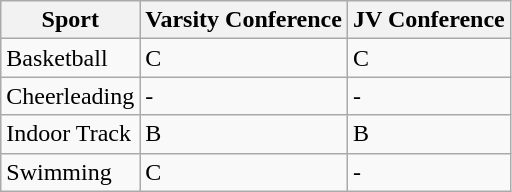<table class="wikitable">
<tr>
<th>Sport</th>
<th>Varsity Conference</th>
<th>JV Conference</th>
</tr>
<tr>
<td>Basketball</td>
<td>C</td>
<td>C</td>
</tr>
<tr>
<td>Cheerleading</td>
<td>-</td>
<td>-</td>
</tr>
<tr>
<td>Indoor Track</td>
<td>B</td>
<td>B</td>
</tr>
<tr>
<td>Swimming</td>
<td>C</td>
<td>-</td>
</tr>
</table>
